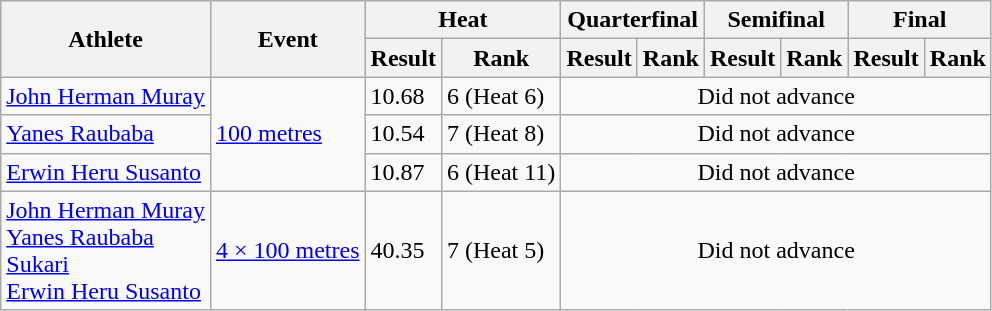<table class="wikitable">
<tr>
<th rowspan="2">Athlete</th>
<th rowspan="2">Event</th>
<th colspan="2">Heat</th>
<th colspan="2">Quarterfinal</th>
<th colspan="2">Semifinal</th>
<th colspan="2">Final</th>
</tr>
<tr>
<th>Result</th>
<th>Rank</th>
<th>Result</th>
<th>Rank</th>
<th>Result</th>
<th>Rank</th>
<th>Result</th>
<th>Rank</th>
</tr>
<tr>
<td><a href='#'>John Herman Muray</a></td>
<td rowspan=3><a href='#'>100 metres</a></td>
<td>10.68</td>
<td>6 (Heat 6)</td>
<td colspan="6" align=center>Did not advance</td>
</tr>
<tr>
<td><a href='#'>Yanes Raubaba</a></td>
<td>10.54</td>
<td>7 (Heat 8)</td>
<td colspan="6" align=center>Did not advance</td>
</tr>
<tr>
<td><a href='#'>Erwin Heru Susanto</a></td>
<td>10.87</td>
<td>6 (Heat 11)</td>
<td colspan="6" align=center>Did not advance</td>
</tr>
<tr>
<td align=left><a href='#'>John Herman Muray</a><br><a href='#'>Yanes Raubaba</a><br><a href='#'>Sukari</a><br><a href='#'>Erwin Heru Susanto</a></td>
<td><a href='#'>4 × 100 metres</a></td>
<td>40.35</td>
<td>7 (Heat 5)</td>
<td colspan="6" align=center>Did not advance</td>
</tr>
</table>
